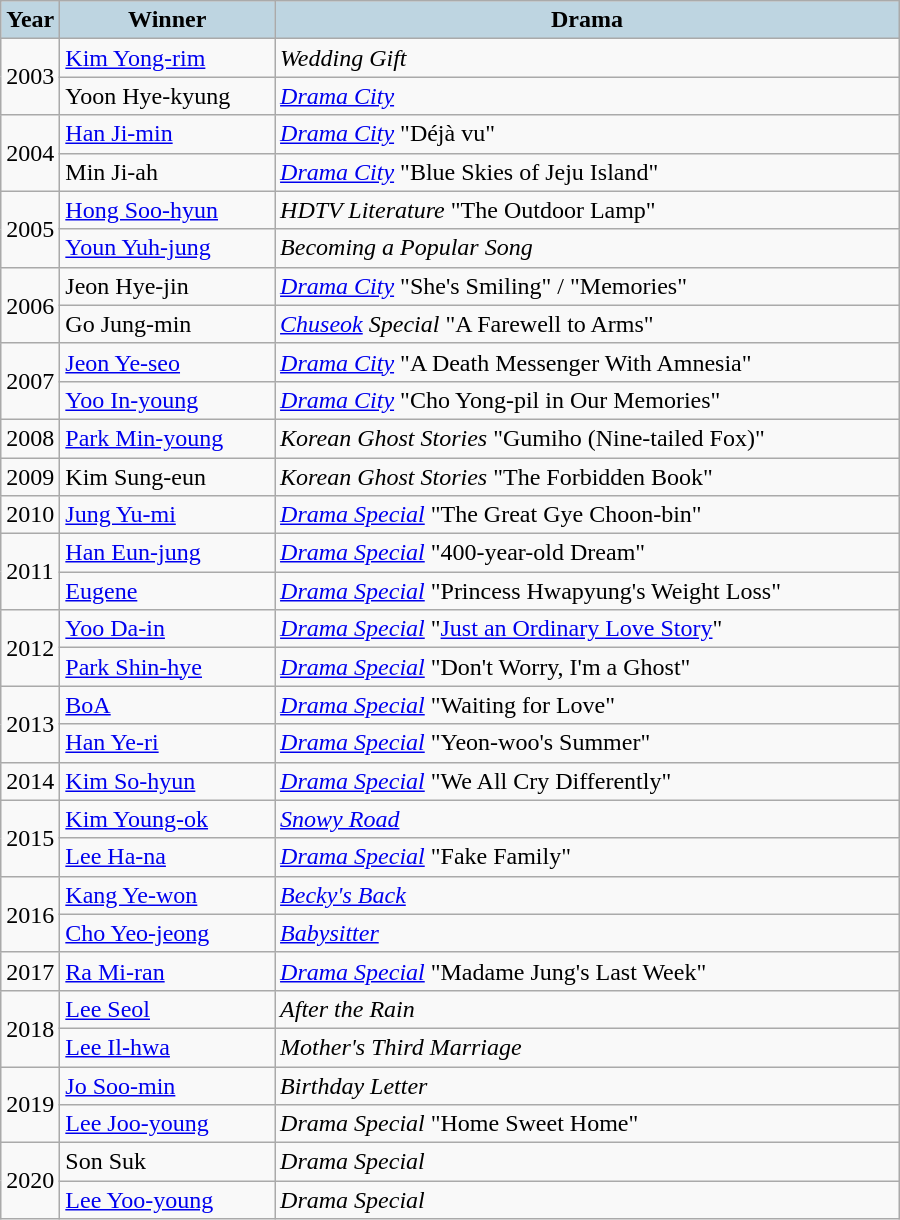<table class="wikitable" style="width:600px">
<tr>
<th style="background:#BED5E1;" width="30">Year</th>
<th style="background:#BED5E1;">Winner</th>
<th style="background:#BED5E1;">Drama</th>
</tr>
<tr>
<td rowspan="2">2003</td>
<td><a href='#'>Kim Yong-rim</a></td>
<td><em>Wedding Gift</em></td>
</tr>
<tr>
<td>Yoon Hye-kyung</td>
<td><em><a href='#'>Drama City</a></em></td>
</tr>
<tr>
<td rowspan="2">2004</td>
<td><a href='#'>Han Ji-min</a></td>
<td><em><a href='#'>Drama City</a></em> "Déjà vu"</td>
</tr>
<tr>
<td>Min Ji-ah</td>
<td><em><a href='#'>Drama City</a></em> "Blue Skies of Jeju Island"</td>
</tr>
<tr>
<td rowspan="2">2005</td>
<td><a href='#'>Hong Soo-hyun</a></td>
<td><em>HDTV Literature</em> "The Outdoor Lamp"</td>
</tr>
<tr>
<td><a href='#'>Youn Yuh-jung</a></td>
<td><em>Becoming a Popular Song</em></td>
</tr>
<tr>
<td rowspan="2">2006</td>
<td>Jeon Hye-jin</td>
<td><em><a href='#'>Drama City</a></em> "She's Smiling" / "Memories"</td>
</tr>
<tr>
<td>Go Jung-min</td>
<td><em><a href='#'>Chuseok</a> Special</em> "A Farewell to Arms"</td>
</tr>
<tr>
<td rowspan="2">2007</td>
<td><a href='#'>Jeon Ye-seo</a></td>
<td><em><a href='#'>Drama City</a></em> "A Death Messenger With Amnesia"</td>
</tr>
<tr>
<td><a href='#'>Yoo In-young</a></td>
<td><em><a href='#'>Drama City</a></em> "Cho Yong-pil in Our Memories"</td>
</tr>
<tr>
<td>2008</td>
<td><a href='#'>Park Min-young</a></td>
<td><em>Korean Ghost Stories</em> "Gumiho (Nine-tailed Fox)"</td>
</tr>
<tr>
<td>2009</td>
<td>Kim Sung-eun</td>
<td><em>Korean Ghost Stories</em> "The Forbidden Book"</td>
</tr>
<tr>
<td>2010</td>
<td><a href='#'>Jung Yu-mi</a></td>
<td><em><a href='#'>Drama Special</a></em> "The Great Gye Choon-bin"</td>
</tr>
<tr>
<td rowspan="2">2011</td>
<td><a href='#'>Han Eun-jung</a></td>
<td><em><a href='#'>Drama Special</a></em> "400-year-old Dream"</td>
</tr>
<tr>
<td><a href='#'>Eugene</a></td>
<td><em><a href='#'>Drama Special</a></em> "Princess Hwapyung's Weight Loss"</td>
</tr>
<tr>
<td rowspan="2">2012</td>
<td><a href='#'>Yoo Da-in</a></td>
<td><em><a href='#'>Drama Special</a></em> "<a href='#'>Just an Ordinary Love Story</a>"</td>
</tr>
<tr>
<td><a href='#'>Park Shin-hye</a></td>
<td><em><a href='#'>Drama Special</a></em> "Don't Worry, I'm a Ghost"</td>
</tr>
<tr>
<td rowspan="2">2013</td>
<td><a href='#'>BoA</a></td>
<td><em><a href='#'>Drama Special</a></em> "Waiting for Love"</td>
</tr>
<tr>
<td><a href='#'>Han Ye-ri</a></td>
<td><em><a href='#'>Drama Special</a></em> "Yeon-woo's Summer"</td>
</tr>
<tr>
<td>2014</td>
<td><a href='#'>Kim So-hyun</a></td>
<td><em><a href='#'>Drama Special</a></em> "We All Cry Differently"</td>
</tr>
<tr>
<td rowspan="2">2015</td>
<td><a href='#'>Kim Young-ok</a></td>
<td><em><a href='#'>Snowy Road</a></em></td>
</tr>
<tr>
<td><a href='#'>Lee Ha-na</a></td>
<td><em><a href='#'>Drama Special</a></em> "Fake Family"</td>
</tr>
<tr>
<td rowspan="2">2016</td>
<td><a href='#'>Kang Ye-won</a></td>
<td><em><a href='#'>Becky's Back</a></em></td>
</tr>
<tr>
<td><a href='#'>Cho Yeo-jeong</a></td>
<td><em><a href='#'>Babysitter</a></em></td>
</tr>
<tr>
<td>2017</td>
<td><a href='#'>Ra Mi-ran</a></td>
<td><em><a href='#'>Drama Special</a></em> "Madame Jung's Last Week"</td>
</tr>
<tr>
<td rowspan="2">2018</td>
<td><a href='#'>Lee Seol</a></td>
<td><em>After the Rain</em></td>
</tr>
<tr>
<td><a href='#'>Lee Il-hwa</a></td>
<td><em>Mother's Third Marriage</em></td>
</tr>
<tr>
<td rowspan="2">2019</td>
<td><a href='#'>Jo Soo-min</a></td>
<td><em>Birthday Letter</em></td>
</tr>
<tr>
<td><a href='#'>Lee Joo-young</a></td>
<td><em>Drama Special</em> "Home Sweet Home"</td>
</tr>
<tr>
<td rowspan="2">2020</td>
<td>Son Suk</td>
<td><em>Drama Special</em></td>
</tr>
<tr>
<td><a href='#'>Lee Yoo-young</a></td>
<td><em>Drama Special</em></td>
</tr>
</table>
